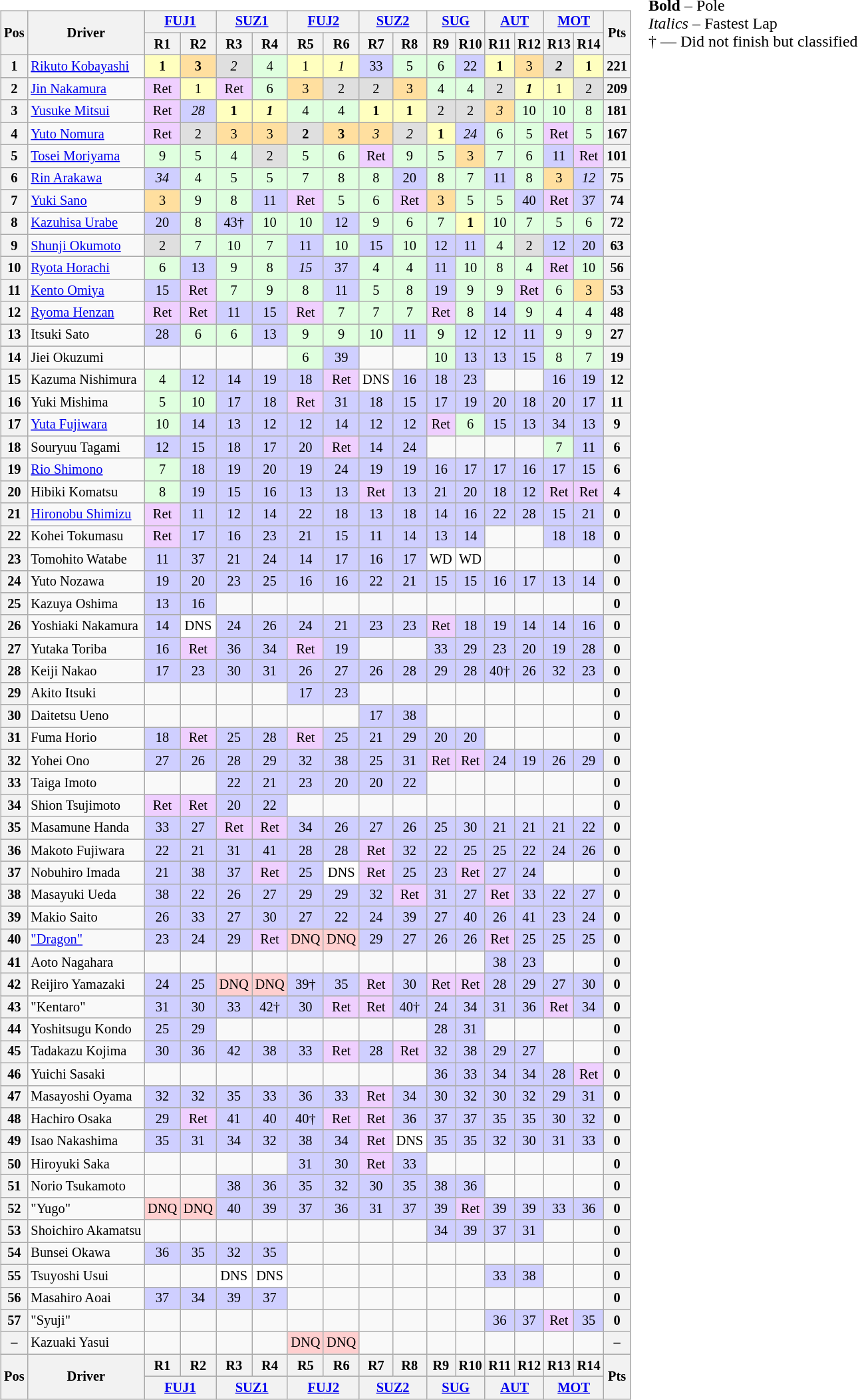<table>
<tr>
<td><br><table class="wikitable" style="font-size:85%; text-align:center">
<tr>
<th rowspan=2>Pos</th>
<th rowspan=2>Driver</th>
<th colspan=2><a href='#'>FUJ1</a></th>
<th colspan=2><a href='#'>SUZ1</a></th>
<th colspan=2><a href='#'>FUJ2</a></th>
<th colspan=2><a href='#'>SUZ2</a></th>
<th colspan=2><a href='#'>SUG</a></th>
<th colspan=2><a href='#'>AUT</a></th>
<th colspan=2><a href='#'>MOT</a></th>
<th rowspan=2>Pts</th>
</tr>
<tr>
<th>R1</th>
<th>R2</th>
<th>R3</th>
<th>R4</th>
<th>R5</th>
<th>R6</th>
<th>R7</th>
<th>R8</th>
<th>R9</th>
<th>R10</th>
<th>R11</th>
<th>R12</th>
<th>R13</th>
<th>R14</th>
</tr>
<tr>
<th>1</th>
<td style="text-align:left"><a href='#'>Rikuto Kobayashi</a></td>
<td style="background:#ffffbf"><strong>1</strong></td>
<td style="background:#ffdf9f"><strong>3</strong></td>
<td style="background:#dfdfdf"><em>2</em></td>
<td style="background:#dfffdf">4</td>
<td style="background:#ffffbf">1</td>
<td style="background:#ffffbf"><em>1</em></td>
<td style="background:#cfcfff">33</td>
<td style="background:#dfffdf">5</td>
<td style="background:#dfffdf">6</td>
<td style="background:#cfcfff">22</td>
<td style="background:#ffffbf"><strong>1</strong></td>
<td style="background:#ffdf9f">3</td>
<td style="background:#dfdfdf"><strong><em>2</em></strong></td>
<td style="background:#ffffbf"><strong>1</strong></td>
<th>221</th>
</tr>
<tr>
<th>2</th>
<td style="text-align:left"><a href='#'>Jin Nakamura</a></td>
<td style="background:#efcfff">Ret</td>
<td style="background:#ffffbf">1</td>
<td style="background:#efcfff">Ret</td>
<td style="background:#dfffdf">6</td>
<td style="background:#ffdf9f">3</td>
<td style="background:#dfdfdf">2</td>
<td style="background:#dfdfdf">2</td>
<td style="background:#ffdf9f">3</td>
<td style="background:#dfffdf">4</td>
<td style="background:#dfffdf">4</td>
<td style="background:#dfdfdf">2</td>
<td style="background:#ffffbf"><strong><em>1</em></strong></td>
<td style="background:#ffffbf">1</td>
<td style="background:#dfdfdf">2</td>
<th>209</th>
</tr>
<tr>
<th>3</th>
<td style="text-align:left"><a href='#'>Yusuke Mitsui</a></td>
<td style="background:#efcfff">Ret</td>
<td style="background:#cfcfff"><em>28</em></td>
<td style="background:#ffffbf"><strong>1</strong></td>
<td style="background:#ffffbf"><strong><em>1</em></strong></td>
<td style="background:#dfffdf">4</td>
<td style="background:#dfffdf">4</td>
<td style="background:#ffffbf"><strong>1</strong></td>
<td style="background:#ffffbf"><strong>1</strong></td>
<td style="background:#dfdfdf">2</td>
<td style="background:#dfdfdf">2</td>
<td style="background:#ffdf9f"><em>3</em></td>
<td style="background:#dfffdf">10</td>
<td style="background:#dfffdf">10</td>
<td style="background:#dfffdf">8</td>
<th>181</th>
</tr>
<tr>
<th>4</th>
<td style="text-align:left"><a href='#'>Yuto Nomura</a></td>
<td style="background:#efcfff">Ret</td>
<td style="background:#dfdfdf">2</td>
<td style="background:#ffdf9f">3</td>
<td style="background:#ffdf9f">3</td>
<td style="background:#dfdfdf"><strong>2</strong></td>
<td style="background:#ffdf9f"><strong>3</strong></td>
<td style="background:#ffdf9f"><em>3</em></td>
<td style="background:#dfdfdf"><em>2</em></td>
<td style="background:#ffffbf"><strong>1</strong></td>
<td style="background:#cfcfff"><em>24</em></td>
<td style="background:#dfffdf">6</td>
<td style="background:#dfffdf">5</td>
<td style="background:#efcfff">Ret</td>
<td style="background:#dfffdf">5</td>
<th>167</th>
</tr>
<tr>
<th>5</th>
<td style="text-align:left"><a href='#'>Tosei Moriyama</a></td>
<td style="background:#dfffdf">9</td>
<td style="background:#dfffdf">5</td>
<td style="background:#dfffdf">4</td>
<td style="background:#dfdfdf">2</td>
<td style="background:#dfffdf">5</td>
<td style="background:#dfffdf">6</td>
<td style="background:#efcfff">Ret</td>
<td style="background:#dfffdf">9</td>
<td style="background:#dfffdf">5</td>
<td style="background:#ffdf9f">3</td>
<td style="background:#dfffdf">7</td>
<td style="background:#dfffdf">6</td>
<td style="background:#cfcfff">11</td>
<td style="background:#efcfff">Ret</td>
<th>101</th>
</tr>
<tr>
<th>6</th>
<td style="text-align:left"><a href='#'>Rin Arakawa</a></td>
<td style="background:#cfcfff"><em>34</em></td>
<td style="background:#dfffdf">4</td>
<td style="background:#dfffdf">5</td>
<td style="background:#dfffdf">5</td>
<td style="background:#dfffdf">7</td>
<td style="background:#dfffdf">8</td>
<td style="background:#dfffdf">8</td>
<td style="background:#cfcfff">20</td>
<td style="background:#dfffdf">8</td>
<td style="background:#dfffdf">7</td>
<td style="background:#cfcfff">11</td>
<td style="background:#dfffdf">8</td>
<td style="background:#ffdf9f">3</td>
<td style="background:#cfcfff"><em>12</em></td>
<th>75</th>
</tr>
<tr>
<th>7</th>
<td style="text-align:left"><a href='#'>Yuki Sano</a></td>
<td style="background:#ffdf9f">3</td>
<td style="background:#dfffdf">9</td>
<td style="background:#dfffdf">8</td>
<td style="background:#cfcfff">11</td>
<td style="background:#efcfff">Ret</td>
<td style="background:#dfffdf">5</td>
<td style="background:#dfffdf">6</td>
<td style="background:#efcfff">Ret</td>
<td style="background:#ffdf9f">3</td>
<td style="background:#dfffdf">5</td>
<td style="background:#dfffdf">5</td>
<td style="background:#cfcfff">40</td>
<td style="background:#efcfff">Ret</td>
<td style="background:#cfcfff">37</td>
<th>74</th>
</tr>
<tr>
<th>8</th>
<td style="text-align:left"><a href='#'>Kazuhisa Urabe</a></td>
<td style="background:#cfcfff">20</td>
<td style="background:#dfffdf">8</td>
<td style="background:#cfcfff">43†</td>
<td style="background:#dfffdf">10</td>
<td style="background:#dfffdf">10</td>
<td style="background:#cfcfff">12</td>
<td style="background:#dfffdf">9</td>
<td style="background:#dfffdf">6</td>
<td style="background:#dfffdf">7</td>
<td style="background:#ffffbf"><strong>1</strong></td>
<td style="background:#dfffdf">10</td>
<td style="background:#dfffdf">7</td>
<td style="background:#dfffdf">5</td>
<td style="background:#dfffdf">6</td>
<th>72</th>
</tr>
<tr>
<th>9</th>
<td style="text-align:left"><a href='#'>Shunji Okumoto</a></td>
<td style="background:#dfdfdf">2</td>
<td style="background:#dfffdf">7</td>
<td style="background:#dfffdf">10</td>
<td style="background:#dfffdf">7</td>
<td style="background:#cfcfff">11</td>
<td style="background:#dfffdf">10</td>
<td style="background:#cfcfff">15</td>
<td style="background:#dfffdf">10</td>
<td style="background:#cfcfff">12</td>
<td style="background:#cfcfff">11</td>
<td style="background:#dfffdf">4</td>
<td style="background:#dfdfdf">2</td>
<td style="background:#cfcfff">12</td>
<td style="background:#cfcfff">20</td>
<th>63</th>
</tr>
<tr>
<th>10</th>
<td style="text-align:left"><a href='#'>Ryota Horachi</a></td>
<td style="background:#dfffdf">6</td>
<td style="background:#cfcfff">13</td>
<td style="background:#dfffdf">9</td>
<td style="background:#dfffdf">8</td>
<td style="background:#cfcfff"><em>15</em></td>
<td style="background:#cfcfff">37</td>
<td style="background:#dfffdf">4</td>
<td style="background:#dfffdf">4</td>
<td style="background:#cfcfff">11</td>
<td style="background:#dfffdf">10</td>
<td style="background:#dfffdf">8</td>
<td style="background:#dfffdf">4</td>
<td style="background:#efcfff">Ret</td>
<td style="background:#dfffdf">10</td>
<th>56</th>
</tr>
<tr>
<th>11</th>
<td style="text-align:left"><a href='#'>Kento Omiya</a></td>
<td style="background:#cfcfff">15</td>
<td style="background:#efcfff">Ret</td>
<td style="background:#dfffdf">7</td>
<td style="background:#dfffdf">9</td>
<td style="background:#dfffdf">8</td>
<td style="background:#cfcfff">11</td>
<td style="background:#dfffdf">5</td>
<td style="background:#dfffdf">8</td>
<td style="background:#cfcfff">19</td>
<td style="background:#dfffdf">9</td>
<td style="background:#dfffdf">9</td>
<td style="background:#efcfff">Ret</td>
<td style="background:#dfffdf">6</td>
<td style="background:#ffdf9f">3</td>
<th>53</th>
</tr>
<tr>
<th>12</th>
<td style="text-align:left"><a href='#'>Ryoma Henzan</a></td>
<td style="background:#efcfff">Ret</td>
<td style="background:#efcfff">Ret</td>
<td style="background:#cfcfff">11</td>
<td style="background:#cfcfff">15</td>
<td style="background:#efcfff">Ret</td>
<td style="background:#dfffdf">7</td>
<td style="background:#dfffdf">7</td>
<td style="background:#dfffdf">7</td>
<td style="background:#efcfff">Ret</td>
<td style="background:#dfffdf">8</td>
<td style="background:#cfcfff">14</td>
<td style="background:#dfffdf">9</td>
<td style="background:#dfffdf">4</td>
<td style="background:#dfffdf">4</td>
<th>48</th>
</tr>
<tr>
<th>13</th>
<td style="text-align:left">Itsuki Sato</td>
<td style="background:#cfcfff">28</td>
<td style="background:#dfffdf">6</td>
<td style="background:#dfffdf">6</td>
<td style="background:#cfcfff">13</td>
<td style="background:#dfffdf">9</td>
<td style="background:#dfffdf">9</td>
<td style="background:#dfffdf">10</td>
<td style="background:#cfcfff">11</td>
<td style="background:#dfffdf">9</td>
<td style="background:#cfcfff">12</td>
<td style="background:#cfcfff">12</td>
<td style="background:#cfcfff">11</td>
<td style="background:#dfffdf">9</td>
<td style="background:#dfffdf">9</td>
<th>27</th>
</tr>
<tr>
<th>14</th>
<td style="text-align:left">Jiei Okuzumi</td>
<td></td>
<td></td>
<td></td>
<td></td>
<td style="background:#dfffdf">6</td>
<td style="background:#cfcfff">39</td>
<td></td>
<td></td>
<td style="background:#dfffdf">10</td>
<td style="background:#cfcfff">13</td>
<td style="background:#cfcfff">13</td>
<td style="background:#cfcfff">15</td>
<td style="background:#dfffdf">8</td>
<td style="background:#dfffdf">7</td>
<th>19</th>
</tr>
<tr>
<th>15</th>
<td style="text-align:left">Kazuma Nishimura</td>
<td style="background:#dfffdf">4</td>
<td style="background:#cfcfff">12</td>
<td style="background:#cfcfff">14</td>
<td style="background:#cfcfff">19</td>
<td style="background:#cfcfff">18</td>
<td style="background:#efcfff">Ret</td>
<td style="background:#ffffff">DNS</td>
<td style="background:#cfcfff">16</td>
<td style="background:#cfcfff">18</td>
<td style="background:#cfcfff">23</td>
<td></td>
<td></td>
<td style="background:#cfcfff">16</td>
<td style="background:#cfcfff">19</td>
<th>12</th>
</tr>
<tr>
<th>16</th>
<td style="text-align:left">Yuki Mishima</td>
<td style="background:#dfffdf">5</td>
<td style="background:#dfffdf">10</td>
<td style="background:#cfcfff">17</td>
<td style="background:#cfcfff">18</td>
<td style="background:#efcfff">Ret</td>
<td style="background:#cfcfff">31</td>
<td style="background:#cfcfff">18</td>
<td style="background:#cfcfff">15</td>
<td style="background:#cfcfff">17</td>
<td style="background:#cfcfff">19</td>
<td style="background:#cfcfff">20</td>
<td style="background:#cfcfff">18</td>
<td style="background:#cfcfff">20</td>
<td style="background:#cfcfff">17</td>
<th>11</th>
</tr>
<tr>
<th>17</th>
<td style="text-align:left"><a href='#'>Yuta Fujiwara</a></td>
<td style="background:#dfffdf">10</td>
<td style="background:#cfcfff">14</td>
<td style="background:#cfcfff">13</td>
<td style="background:#cfcfff">12</td>
<td style="background:#cfcfff">12</td>
<td style="background:#cfcfff">14</td>
<td style="background:#cfcfff">12</td>
<td style="background:#cfcfff">12</td>
<td style="background:#efcfff">Ret</td>
<td style="background:#dfffdf">6</td>
<td style="background:#cfcfff">15</td>
<td style="background:#cfcfff">13</td>
<td style="background:#cfcfff">34</td>
<td style="background:#cfcfff">13</td>
<th>9</th>
</tr>
<tr>
<th>18</th>
<td style="text-align:left">Souryuu Tagami</td>
<td style="background:#cfcfff">12</td>
<td style="background:#cfcfff">15</td>
<td style="background:#cfcfff">18</td>
<td style="background:#cfcfff">17</td>
<td style="background:#cfcfff">20</td>
<td style="background:#efcfff">Ret</td>
<td style="background:#cfcfff">14</td>
<td style="background:#cfcfff">24</td>
<td></td>
<td></td>
<td></td>
<td></td>
<td style="background:#dfffdf">7</td>
<td style="background:#cfcfff">11</td>
<th>6</th>
</tr>
<tr>
<th>19</th>
<td style="text-align:left"><a href='#'>Rio Shimono</a></td>
<td style="background:#dfffdf">7</td>
<td style="background:#cfcfff">18</td>
<td style="background:#cfcfff">19</td>
<td style="background:#cfcfff">20</td>
<td style="background:#cfcfff">19</td>
<td style="background:#cfcfff">24</td>
<td style="background:#cfcfff">19</td>
<td style="background:#cfcfff">19</td>
<td style="background:#cfcfff">16</td>
<td style="background:#cfcfff">17</td>
<td style="background:#cfcfff">17</td>
<td style="background:#cfcfff">16</td>
<td style="background:#cfcfff">17</td>
<td style="background:#cfcfff">15</td>
<th>6</th>
</tr>
<tr>
<th>20</th>
<td style="text-align:left">Hibiki Komatsu</td>
<td style="background:#dfffdf">8</td>
<td style="background:#cfcfff">19</td>
<td style="background:#cfcfff">15</td>
<td style="background:#cfcfff">16</td>
<td style="background:#cfcfff">13</td>
<td style="background:#cfcfff">13</td>
<td style="background:#efcfff">Ret</td>
<td style="background:#cfcfff">13</td>
<td style="background:#cfcfff">21</td>
<td style="background:#cfcfff">20</td>
<td style="background:#cfcfff">18</td>
<td style="background:#cfcfff">12</td>
<td style="background:#efcfff">Ret</td>
<td style="background:#efcfff">Ret</td>
<th>4</th>
</tr>
<tr>
<th>21</th>
<td style="text-align:left"><a href='#'>Hironobu Shimizu</a></td>
<td style="background:#efcfff">Ret</td>
<td style="background:#cfcfff">11</td>
<td style="background:#cfcfff">12</td>
<td style="background:#cfcfff">14</td>
<td style="background:#cfcfff">22</td>
<td style="background:#cfcfff">18</td>
<td style="background:#cfcfff">13</td>
<td style="background:#cfcfff">18</td>
<td style="background:#cfcfff">14</td>
<td style="background:#cfcfff">16</td>
<td style="background:#cfcfff">22</td>
<td style="background:#cfcfff">28</td>
<td style="background:#cfcfff">15</td>
<td style="background:#cfcfff">21</td>
<th>0</th>
</tr>
<tr>
<th>22</th>
<td style="text-align:left">Kohei Tokumasu</td>
<td style="background:#efcfff">Ret</td>
<td style="background:#cfcfff">17</td>
<td style="background:#cfcfff">16</td>
<td style="background:#cfcfff">23</td>
<td style="background:#cfcfff">21</td>
<td style="background:#cfcfff">15</td>
<td style="background:#cfcfff">11</td>
<td style="background:#cfcfff">14</td>
<td style="background:#cfcfff">13</td>
<td style="background:#cfcfff">14</td>
<td></td>
<td></td>
<td style="background:#cfcfff">18</td>
<td style="background:#cfcfff">18</td>
<th>0</th>
</tr>
<tr>
<th>23</th>
<td style="text-align:left">Tomohito Watabe</td>
<td style="background:#cfcfff">11</td>
<td style="background:#cfcfff">37</td>
<td style="background:#cfcfff">21</td>
<td style="background:#cfcfff">24</td>
<td style="background:#cfcfff">14</td>
<td style="background:#cfcfff">17</td>
<td style="background:#cfcfff">16</td>
<td style="background:#cfcfff">17</td>
<td style="background:#ffffff">WD</td>
<td style="background:#ffffff">WD</td>
<td></td>
<td></td>
<td></td>
<td></td>
<th>0</th>
</tr>
<tr>
<th>24</th>
<td style="text-align:left">Yuto Nozawa</td>
<td style="background:#cfcfff">19</td>
<td style="background:#cfcfff">20</td>
<td style="background:#cfcfff">23</td>
<td style="background:#cfcfff">25</td>
<td style="background:#cfcfff">16</td>
<td style="background:#cfcfff">16</td>
<td style="background:#cfcfff">22</td>
<td style="background:#cfcfff">21</td>
<td style="background:#cfcfff">15</td>
<td style="background:#cfcfff">15</td>
<td style="background:#cfcfff">16</td>
<td style="background:#cfcfff">17</td>
<td style="background:#cfcfff">13</td>
<td style="background:#cfcfff">14</td>
<th>0</th>
</tr>
<tr>
<th>25</th>
<td style="text-align:left">Kazuya Oshima</td>
<td style="background:#cfcfff">13</td>
<td style="background:#cfcfff">16</td>
<td></td>
<td></td>
<td></td>
<td></td>
<td></td>
<td></td>
<td></td>
<td></td>
<td></td>
<td></td>
<td></td>
<td></td>
<th>0</th>
</tr>
<tr>
<th>26</th>
<td style="text-align:left" nowrap="">Yoshiaki Nakamura</td>
<td style="background:#cfcfff">14</td>
<td style="background:#ffffff">DNS</td>
<td style="background:#cfcfff">24</td>
<td style="background:#cfcfff">26</td>
<td style="background:#cfcfff">24</td>
<td style="background:#cfcfff">21</td>
<td style="background:#cfcfff">23</td>
<td style="background:#cfcfff">23</td>
<td style="background:#efcfff">Ret</td>
<td style="background:#cfcfff">18</td>
<td style="background:#cfcfff">19</td>
<td style="background:#cfcfff">14</td>
<td style="background:#cfcfff">14</td>
<td style="background:#cfcfff">16</td>
<th>0</th>
</tr>
<tr>
<th>27</th>
<td style="text-align:left">Yutaka Toriba</td>
<td style="background:#cfcfff">16</td>
<td style="background:#efcfff">Ret</td>
<td style="background:#cfcfff">36</td>
<td style="background:#cfcfff">34</td>
<td style="background:#efcfff">Ret</td>
<td style="background:#cfcfff">19</td>
<td></td>
<td></td>
<td style="background:#cfcfff">33</td>
<td style="background:#cfcfff">29</td>
<td style="background:#cfcfff">23</td>
<td style="background:#cfcfff">20</td>
<td style="background:#cfcfff">19</td>
<td style="background:#cfcfff">28</td>
<th>0</th>
</tr>
<tr>
<th>28</th>
<td style="text-align:left">Keiji Nakao</td>
<td style="background:#cfcfff">17</td>
<td style="background:#cfcfff">23</td>
<td style="background:#cfcfff">30</td>
<td style="background:#cfcfff">31</td>
<td style="background:#cfcfff">26</td>
<td style="background:#cfcfff">27</td>
<td style="background:#cfcfff">26</td>
<td style="background:#cfcfff">28</td>
<td style="background:#cfcfff">29</td>
<td style="background:#cfcfff">28</td>
<td style="background:#cfcfff">40†</td>
<td style="background:#cfcfff">26</td>
<td style="background:#cfcfff">32</td>
<td style="background:#cfcfff">23</td>
<th>0</th>
</tr>
<tr>
<th>29</th>
<td style="text-align:left">Akito Itsuki</td>
<td></td>
<td></td>
<td></td>
<td></td>
<td style="background:#cfcfff">17</td>
<td style="background:#cfcfff">23</td>
<td></td>
<td></td>
<td></td>
<td></td>
<td></td>
<td></td>
<td></td>
<td></td>
<th>0</th>
</tr>
<tr>
<th>30</th>
<td style="text-align:left">Daitetsu Ueno</td>
<td></td>
<td></td>
<td></td>
<td></td>
<td></td>
<td></td>
<td style="background:#cfcfff">17</td>
<td style="background:#cfcfff">38</td>
<td></td>
<td></td>
<td></td>
<td></td>
<td></td>
<td></td>
<th>0</th>
</tr>
<tr>
<th>31</th>
<td style="text-align:left">Fuma Horio</td>
<td style="background:#cfcfff">18</td>
<td style="background:#efcfff">Ret</td>
<td style="background:#cfcfff">25</td>
<td style="background:#cfcfff">28</td>
<td style="background:#efcfff">Ret</td>
<td style="background:#cfcfff">25</td>
<td style="background:#cfcfff">21</td>
<td style="background:#cfcfff">29</td>
<td style="background:#cfcfff">20</td>
<td style="background:#cfcfff">20</td>
<td></td>
<td></td>
<td></td>
<td></td>
<th>0</th>
</tr>
<tr>
<th>32</th>
<td style="text-align:left">Yohei Ono</td>
<td style="background:#cfcfff">27</td>
<td style="background:#cfcfff">26</td>
<td style="background:#cfcfff">28</td>
<td style="background:#cfcfff">29</td>
<td style="background:#cfcfff">32</td>
<td style="background:#cfcfff">38</td>
<td style="background:#cfcfff">25</td>
<td style="background:#cfcfff">31</td>
<td style="background:#efcfff">Ret</td>
<td style="background:#efcfff">Ret</td>
<td style="background:#cfcfff">24</td>
<td style="background:#cfcfff">19</td>
<td style="background:#cfcfff">26</td>
<td style="background:#cfcfff">29</td>
<th>0</th>
</tr>
<tr>
<th>33</th>
<td style="text-align:left">Taiga Imoto</td>
<td></td>
<td></td>
<td style="background:#cfcfff">22</td>
<td style="background:#cfcfff">21</td>
<td style="background:#cfcfff">23</td>
<td style="background:#cfcfff">20</td>
<td style="background:#cfcfff">20</td>
<td style="background:#cfcfff">22</td>
<td></td>
<td></td>
<td></td>
<td></td>
<td></td>
<td></td>
<th>0</th>
</tr>
<tr>
<th>34</th>
<td style="text-align:left">Shion Tsujimoto</td>
<td style="background:#efcfff">Ret</td>
<td style="background:#efcfff">Ret</td>
<td style="background:#cfcfff">20</td>
<td style="background:#cfcfff">22</td>
<td></td>
<td></td>
<td></td>
<td></td>
<td></td>
<td></td>
<td></td>
<td></td>
<td></td>
<td></td>
<th>0</th>
</tr>
<tr>
<th>35</th>
<td style="text-align:left">Masamune Handa</td>
<td style="background:#cfcfff">33</td>
<td style="background:#cfcfff">27</td>
<td style="background:#efcfff">Ret</td>
<td style="background:#efcfff">Ret</td>
<td style="background:#cfcfff">34</td>
<td style="background:#cfcfff">26</td>
<td style="background:#cfcfff">27</td>
<td style="background:#cfcfff">26</td>
<td style="background:#cfcfff">25</td>
<td style="background:#cfcfff">30</td>
<td style="background:#cfcfff">21</td>
<td style="background:#cfcfff">21</td>
<td style="background:#cfcfff">21</td>
<td style="background:#cfcfff">22</td>
<th>0</th>
</tr>
<tr>
<th>36</th>
<td style="text-align:left">Makoto Fujiwara</td>
<td style="background:#cfcfff">22</td>
<td style="background:#cfcfff">21</td>
<td style="background:#cfcfff">31</td>
<td style="background:#cfcfff">41</td>
<td style="background:#cfcfff">28</td>
<td style="background:#cfcfff">28</td>
<td style="background:#efcfff">Ret</td>
<td style="background:#cfcfff">32</td>
<td style="background:#cfcfff">22</td>
<td style="background:#cfcfff">25</td>
<td style="background:#cfcfff">25</td>
<td style="background:#cfcfff">22</td>
<td style="background:#cfcfff">24</td>
<td style="background:#cfcfff">26</td>
<th>0</th>
</tr>
<tr>
<th>37</th>
<td style="text-align:left">Nobuhiro Imada</td>
<td style="background:#cfcfff">21</td>
<td style="background:#cfcfff">38</td>
<td style="background:#cfcfff">37</td>
<td style="background:#efcfff">Ret</td>
<td style="background:#cfcfff">25</td>
<td style="background:#ffffff">DNS</td>
<td style="background:#efcfff">Ret</td>
<td style="background:#cfcfff">25</td>
<td style="background:#cfcfff">23</td>
<td style="background:#efcfff">Ret</td>
<td style="background:#cfcfff">27</td>
<td style="background:#cfcfff">24</td>
<td></td>
<td></td>
<th>0</th>
</tr>
<tr>
<th>38</th>
<td style="text-align:left">Masayuki Ueda</td>
<td style="background:#cfcfff">38</td>
<td style="background:#cfcfff">22</td>
<td style="background:#cfcfff">26</td>
<td style="background:#cfcfff">27</td>
<td style="background:#cfcfff">29</td>
<td style="background:#cfcfff">29</td>
<td style="background:#cfcfff">32</td>
<td style="background:#efcfff">Ret</td>
<td style="background:#cfcfff">31</td>
<td style="background:#cfcfff">27</td>
<td style="background:#efcfff">Ret</td>
<td style="background:#cfcfff">33</td>
<td style="background:#cfcfff">22</td>
<td style="background:#cfcfff">27</td>
<th>0</th>
</tr>
<tr>
<th>39</th>
<td style="text-align:left">Makio Saito</td>
<td style="background:#cfcfff">26</td>
<td style="background:#cfcfff">33</td>
<td style="background:#cfcfff">27</td>
<td style="background:#cfcfff">30</td>
<td style="background:#cfcfff">27</td>
<td style="background:#cfcfff">22</td>
<td style="background:#cfcfff">24</td>
<td style="background:#cfcfff">39</td>
<td style="background:#cfcfff">27</td>
<td style="background:#cfcfff">40</td>
<td style="background:#cfcfff">26</td>
<td style="background:#cfcfff">41</td>
<td style="background:#cfcfff">23</td>
<td style="background:#cfcfff">24</td>
<th>0</th>
</tr>
<tr>
<th>40</th>
<td style="text-align:left"><a href='#'>"Dragon"</a></td>
<td style="background:#cfcfff">23</td>
<td style="background:#cfcfff">24</td>
<td style="background:#cfcfff">29</td>
<td style="background:#efcfff">Ret</td>
<td style="background:#ffcfcf">DNQ</td>
<td style="background:#ffcfcf">DNQ</td>
<td style="background:#cfcfff">29</td>
<td style="background:#cfcfff">27</td>
<td style="background:#cfcfff">26</td>
<td style="background:#cfcfff">26</td>
<td style="background:#efcfff">Ret</td>
<td style="background:#cfcfff">25</td>
<td style="background:#cfcfff">25</td>
<td style="background:#cfcfff">25</td>
<th>0</th>
</tr>
<tr>
<th>41</th>
<td style="text-align:left">Aoto Nagahara</td>
<td></td>
<td></td>
<td></td>
<td></td>
<td></td>
<td></td>
<td></td>
<td></td>
<td></td>
<td></td>
<td style="background:#cfcfff">38</td>
<td style="background:#cfcfff">23</td>
<td></td>
<td></td>
<th>0</th>
</tr>
<tr>
<th>42</th>
<td style="text-align:left">Reijiro Yamazaki</td>
<td style="background:#cfcfff">24</td>
<td style="background:#cfcfff">25</td>
<td style="background:#ffcfcf">DNQ</td>
<td style="background:#ffcfcf">DNQ</td>
<td style="background:#cfcfff">39†</td>
<td style="background:#cfcfff">35</td>
<td style="background:#efcfff">Ret</td>
<td style="background:#cfcfff">30</td>
<td style="background:#efcfff">Ret</td>
<td style="background:#efcfff">Ret</td>
<td style="background:#cfcfff">28</td>
<td style="background:#cfcfff">29</td>
<td style="background:#cfcfff">27</td>
<td style="background:#cfcfff">30</td>
<th>0</th>
</tr>
<tr>
<th>43</th>
<td style="text-align:left">"Kentaro"</td>
<td style="background:#cfcfff">31</td>
<td style="background:#cfcfff">30</td>
<td style="background:#cfcfff">33</td>
<td style="background:#cfcfff">42†</td>
<td style="background:#cfcfff">30</td>
<td style="background:#efcfff">Ret</td>
<td style="background:#efcfff">Ret</td>
<td style="background:#cfcfff">40†</td>
<td style="background:#cfcfff">24</td>
<td style="background:#cfcfff">34</td>
<td style="background:#cfcfff">31</td>
<td style="background:#cfcfff">36</td>
<td style="background:#efcfff">Ret</td>
<td style="background:#cfcfff">34</td>
<th>0</th>
</tr>
<tr>
<th>44</th>
<td style="text-align:left">Yoshitsugu Kondo</td>
<td style="background:#cfcfff">25</td>
<td style="background:#cfcfff">29</td>
<td></td>
<td></td>
<td></td>
<td></td>
<td></td>
<td></td>
<td style="background:#cfcfff">28</td>
<td style="background:#cfcfff">31</td>
<td></td>
<td></td>
<td></td>
<td></td>
<th>0</th>
</tr>
<tr>
<th>45</th>
<td style="text-align:left">Tadakazu Kojima</td>
<td style="background:#cfcfff">30</td>
<td style="background:#cfcfff">36</td>
<td style="background:#cfcfff">42</td>
<td style="background:#cfcfff">38</td>
<td style="background:#cfcfff">33</td>
<td style="background:#efcfff">Ret</td>
<td style="background:#cfcfff">28</td>
<td style="background:#efcfff">Ret</td>
<td style="background:#cfcfff">32</td>
<td style="background:#cfcfff">38</td>
<td style="background:#cfcfff">29</td>
<td style="background:#cfcfff">27</td>
<td></td>
<td></td>
<th>0</th>
</tr>
<tr>
<th>46</th>
<td style="text-align:left">Yuichi Sasaki</td>
<td></td>
<td></td>
<td></td>
<td></td>
<td></td>
<td></td>
<td></td>
<td></td>
<td style="background:#cfcfff">36</td>
<td style="background:#cfcfff">33</td>
<td style="background:#cfcfff">34</td>
<td style="background:#cfcfff">34</td>
<td style="background:#cfcfff">28</td>
<td style="background:#efcfff">Ret</td>
<th>0</th>
</tr>
<tr>
<th>47</th>
<td style="text-align:left">Masayoshi Oyama</td>
<td style="background:#cfcfff">32</td>
<td style="background:#cfcfff">32</td>
<td style="background:#cfcfff">35</td>
<td style="background:#cfcfff">33</td>
<td style="background:#cfcfff">36</td>
<td style="background:#cfcfff">33</td>
<td style="background:#efcfff">Ret</td>
<td style="background:#cfcfff">34</td>
<td style="background:#cfcfff">30</td>
<td style="background:#cfcfff">32</td>
<td style="background:#cfcfff">30</td>
<td style="background:#cfcfff">32</td>
<td style="background:#cfcfff">29</td>
<td style="background:#cfcfff">31</td>
<th>0</th>
</tr>
<tr>
<th>48</th>
<td style="text-align:left">Hachiro Osaka</td>
<td style="background:#cfcfff">29</td>
<td style="background:#efcfff">Ret</td>
<td style="background:#cfcfff">41</td>
<td style="background:#cfcfff">40</td>
<td style="background:#cfcfff">40†</td>
<td style="background:#efcfff">Ret</td>
<td style="background:#efcfff">Ret</td>
<td style="background:#cfcfff">36</td>
<td style="background:#cfcfff">37</td>
<td style="background:#cfcfff">37</td>
<td style="background:#cfcfff">35</td>
<td style="background:#cfcfff">35</td>
<td style="background:#cfcfff">30</td>
<td style="background:#cfcfff">32</td>
<th>0</th>
</tr>
<tr>
<th>49</th>
<td style="text-align:left">Isao Nakashima</td>
<td style="background:#cfcfff">35</td>
<td style="background:#cfcfff">31</td>
<td style="background:#cfcfff">34</td>
<td style="background:#cfcfff">32</td>
<td style="background:#cfcfff">38</td>
<td style="background:#cfcfff">34</td>
<td style="background:#efcfff">Ret</td>
<td style="background:#ffffff">DNS</td>
<td style="background:#cfcfff">35</td>
<td style="background:#cfcfff">35</td>
<td style="background:#cfcfff">32</td>
<td style="background:#cfcfff">30</td>
<td style="background:#cfcfff">31</td>
<td style="background:#cfcfff">33</td>
<th>0</th>
</tr>
<tr>
<th>50</th>
<td style="text-align:left">Hiroyuki Saka</td>
<td></td>
<td></td>
<td></td>
<td></td>
<td style="background:#cfcfff">31</td>
<td style="background:#cfcfff">30</td>
<td style="background:#efcfff">Ret</td>
<td style="background:#cfcfff">33</td>
<td></td>
<td></td>
<td></td>
<td></td>
<td></td>
<td></td>
<th>0</th>
</tr>
<tr>
<th>51</th>
<td style="text-align:left">Norio Tsukamoto</td>
<td></td>
<td></td>
<td style="background:#cfcfff">38</td>
<td style="background:#cfcfff">36</td>
<td style="background:#cfcfff">35</td>
<td style="background:#cfcfff">32</td>
<td style="background:#cfcfff">30</td>
<td style="background:#cfcfff">35</td>
<td style="background:#cfcfff">38</td>
<td style="background:#cfcfff">36</td>
<td></td>
<td></td>
<td></td>
<td></td>
<th>0</th>
</tr>
<tr>
<th>52</th>
<td style="text-align:left">"Yugo"</td>
<td style="background:#ffcfcf">DNQ</td>
<td style="background:#ffcfcf">DNQ</td>
<td style="background:#cfcfff">40</td>
<td style="background:#cfcfff">39</td>
<td style="background:#cfcfff">37</td>
<td style="background:#cfcfff">36</td>
<td style="background:#cfcfff">31</td>
<td style="background:#cfcfff">37</td>
<td style="background:#cfcfff">39</td>
<td style="background:#efcfff">Ret</td>
<td style="background:#cfcfff">39</td>
<td style="background:#cfcfff">39</td>
<td style="background:#cfcfff">33</td>
<td style="background:#cfcfff">36</td>
<th>0</th>
</tr>
<tr>
<th>53</th>
<td style="text-align:left" nowrap="">Shoichiro Akamatsu</td>
<td></td>
<td></td>
<td></td>
<td></td>
<td></td>
<td></td>
<td></td>
<td></td>
<td style="background:#cfcfff">34</td>
<td style="background:#cfcfff">39</td>
<td style="background:#cfcfff">37</td>
<td style="background:#cfcfff">31</td>
<td></td>
<td></td>
<th>0</th>
</tr>
<tr>
<th>54</th>
<td style="text-align:left">Bunsei Okawa</td>
<td style="background:#cfcfff">36</td>
<td style="background:#cfcfff">35</td>
<td style="background:#cfcfff">32</td>
<td style="background:#cfcfff">35</td>
<td></td>
<td></td>
<td></td>
<td></td>
<td></td>
<td></td>
<td></td>
<td></td>
<td></td>
<td></td>
<th>0</th>
</tr>
<tr>
<th>55</th>
<td style="text-align:left">Tsuyoshi Usui</td>
<td></td>
<td></td>
<td style="background:#ffffff">DNS</td>
<td style="background:#ffffff">DNS</td>
<td></td>
<td></td>
<td></td>
<td></td>
<td></td>
<td></td>
<td style="background:#cfcfff">33</td>
<td style="background:#cfcfff">38</td>
<td></td>
<td></td>
<th>0</th>
</tr>
<tr>
<th>56</th>
<td style="text-align:left">Masahiro Aoai</td>
<td style="background:#cfcfff">37</td>
<td style="background:#cfcfff">34</td>
<td style="background:#cfcfff">39</td>
<td style="background:#cfcfff">37</td>
<td></td>
<td></td>
<td></td>
<td></td>
<td></td>
<td></td>
<td></td>
<td></td>
<td></td>
<td></td>
<th>0</th>
</tr>
<tr>
<th>57</th>
<td style="text-align:left">"Syuji"</td>
<td></td>
<td></td>
<td></td>
<td></td>
<td></td>
<td></td>
<td></td>
<td></td>
<td></td>
<td></td>
<td style="background:#cfcfff">36</td>
<td style="background:#cfcfff">37</td>
<td style="background:#efcfff">Ret</td>
<td style="background:#cfcfff">35</td>
<th>0</th>
</tr>
<tr>
<th>–</th>
<td style="text-align:left">Kazuaki Yasui</td>
<td></td>
<td></td>
<td></td>
<td></td>
<td style="background:#ffcfcf">DNQ</td>
<td style="background:#ffcfcf">DNQ</td>
<td></td>
<td></td>
<td></td>
<td></td>
<td></td>
<td></td>
<td></td>
<td></td>
<th>–</th>
</tr>
<tr>
<th rowspan=2>Pos</th>
<th rowspan=2>Driver</th>
<th>R1</th>
<th>R2</th>
<th>R3</th>
<th>R4</th>
<th>R5</th>
<th>R6</th>
<th>R7</th>
<th>R8</th>
<th>R9</th>
<th>R10</th>
<th>R11</th>
<th>R12</th>
<th>R13</th>
<th>R14</th>
<th rowspan=2>Pts</th>
</tr>
<tr>
<th colspan=2><a href='#'>FUJ1</a></th>
<th colspan=2><a href='#'>SUZ1</a></th>
<th colspan=2><a href='#'>FUJ2</a></th>
<th colspan=2><a href='#'>SUZ2</a></th>
<th colspan=2><a href='#'>SUG</a></th>
<th colspan=2><a href='#'>AUT</a></th>
<th colspan=2><a href='#'>MOT</a></th>
</tr>
</table>
</td>
<td style="vertical-align:top"><br>
<span><strong>Bold</strong> – Pole<br><em>Italics</em> – Fastest Lap<br>† — Did not finish but classified</span></td>
</tr>
</table>
